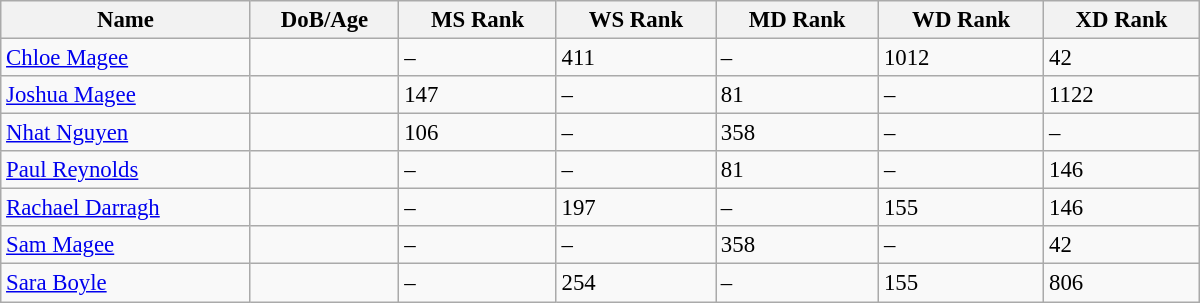<table class="wikitable"  style="width:800px; font-size:95%;">
<tr>
<th align="left">Name</th>
<th align="left">DoB/Age</th>
<th align="left">MS Rank</th>
<th align="left">WS Rank</th>
<th align="left">MD Rank</th>
<th align="left">WD Rank</th>
<th align="left">XD Rank</th>
</tr>
<tr>
<td><a href='#'>Chloe Magee</a></td>
<td></td>
<td>–</td>
<td>411</td>
<td>–</td>
<td>1012</td>
<td>42</td>
</tr>
<tr>
<td><a href='#'>Joshua Magee</a></td>
<td></td>
<td>147</td>
<td>–</td>
<td>81</td>
<td>–</td>
<td>1122</td>
</tr>
<tr>
<td><a href='#'>Nhat Nguyen</a></td>
<td></td>
<td>106</td>
<td>–</td>
<td>358</td>
<td>–</td>
<td>–</td>
</tr>
<tr>
<td><a href='#'>Paul Reynolds</a></td>
<td></td>
<td>–</td>
<td>–</td>
<td>81</td>
<td>–</td>
<td>146</td>
</tr>
<tr>
<td><a href='#'>Rachael Darragh</a></td>
<td></td>
<td>–</td>
<td>197</td>
<td>–</td>
<td>155</td>
<td>146</td>
</tr>
<tr>
<td><a href='#'>Sam Magee</a></td>
<td></td>
<td>–</td>
<td>–</td>
<td>358</td>
<td>–</td>
<td>42</td>
</tr>
<tr>
<td><a href='#'>Sara Boyle</a></td>
<td></td>
<td>–</td>
<td>254</td>
<td>–</td>
<td>155</td>
<td>806</td>
</tr>
</table>
